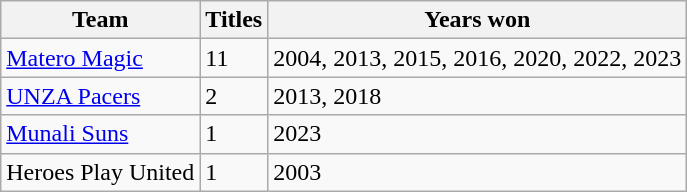<table class="wikitable">
<tr>
<th>Team</th>
<th>Titles</th>
<th>Years won</th>
</tr>
<tr>
<td><a href='#'>Matero Magic</a></td>
<td>11</td>
<td>2004, 2013, 2015, 2016, 2020, 2022, 2023</td>
</tr>
<tr>
<td><a href='#'>UNZA Pacers</a></td>
<td>2</td>
<td>2013, 2018</td>
</tr>
<tr>
<td><a href='#'>Munali Suns</a></td>
<td>1</td>
<td>2023</td>
</tr>
<tr>
<td>Heroes Play United</td>
<td>1</td>
<td>2003</td>
</tr>
</table>
